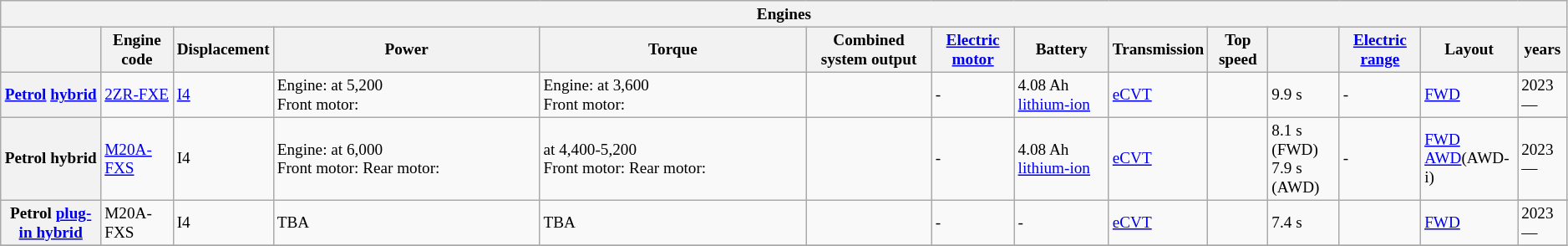<table class="wikitable" style="text-align:left; font-size:80%;">
<tr>
<th colspan="14">Engines</th>
</tr>
<tr>
<th></th>
<th>Engine code</th>
<th>Displacement</th>
<th width="17%">Power</th>
<th width="17%">Torque</th>
<th>Combined system output</th>
<th><a href='#'>Electric motor</a></th>
<th>Battery</th>
<th>Transmission</th>
<th>Top speed</th>
<th></th>
<th><a href='#'>Electric range</a></th>
<th>Layout</th>
<th> years</th>
</tr>
<tr>
<th rowspan="2"><a href='#'>Petrol</a> <a href='#'>hybrid</a></th>
<td rowspan="2"><a href='#'>2ZR-FXE</a></td>
<td rowspan="2"> <a href='#'>I4</a></td>
<td rowspan="2">Engine:  at 5,200<br>Front motor: </td>
<td rowspan="2">Engine:  at 3,600<br>Front motor: </td>
<td rowspan="2"></td>
<td rowspan="2">-</td>
<td rowspan="2">4.08 Ah <a href='#'>lithium-ion</a></td>
<td rowspan="2"><a href='#'>eCVT</a></td>
<td rowspan="2"></td>
<td rowspan="2">9.9 s</td>
<td rowspan="2">-</td>
<td rowspan="2"><a href='#'>FWD</a></td>
</tr>
<tr>
<td rowspan="1">2023—</td>
</tr>
<tr>
<th rowspan="2">Petrol hybrid</th>
<td rowspan="2"><a href='#'>M20A-FXS</a></td>
<td rowspan="2"> I4</td>
<td rowspan="2">Engine:  at 6,000<br>Front motor: Rear motor: </td>
<td rowspan="2"> at 4,400-5,200<br>Front motor: Rear motor: </td>
<td rowspan="2"></td>
<td rowspan="2">-</td>
<td rowspan="2">4.08 Ah <a href='#'>lithium-ion</a></td>
<td rowspan="2"><a href='#'>eCVT</a></td>
<td rowspan="2"></td>
<td rowspan="2">8.1 s (FWD)<br>7.9 s (AWD)</td>
<td rowspan="2">-</td>
<td rowspan="2"><a href='#'>FWD</a><br><a href='#'>AWD</a>(AWD-i)</td>
</tr>
<tr>
<td rowspan="1">2023—</td>
</tr>
<tr>
<th rowspan="2">Petrol <a href='#'>plug-in hybrid</a></th>
<td rowspan="2">M20A-FXS</td>
<td rowspan="2"> I4</td>
<td rowspan="2"> TBA</td>
<td rowspan="2"> TBA</td>
<td rowspan="2"></td>
<td rowspan="2">-</td>
<td rowspan="2">-</td>
<td rowspan="2"><a href='#'>eCVT</a></td>
<td rowspan="2"></td>
<td rowspan="2">7.4 s</td>
<td rowspan="2"></td>
<td rowspan="2"><a href='#'>FWD</a></td>
</tr>
<tr>
<td rowspan="1">2023—</td>
</tr>
<tr>
</tr>
</table>
